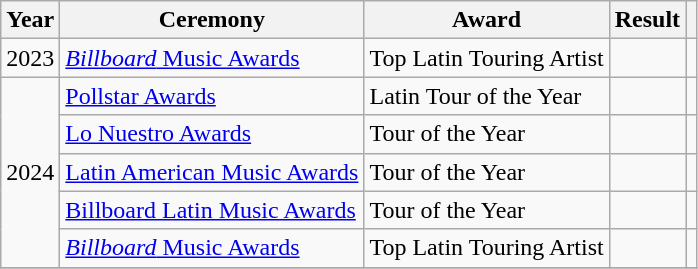<table class="wikitable">
<tr>
<th align="left">Year</th>
<th align="left">Ceremony</th>
<th align="left">Award</th>
<th align="left">Result</th>
<th scope="col" class="unsortable"></th>
</tr>
<tr>
<td>2023</td>
<td><a href='#'><em>Billboard</em> Music Awards</a></td>
<td>Top Latin Touring Artist</td>
<td></td>
<td><br></td>
</tr>
<tr>
<td rowspan="5">2024</td>
<td><a href='#'>Pollstar Awards</a></td>
<td>Latin Tour of the Year</td>
<td></td>
<td><br></td>
</tr>
<tr>
<td><a href='#'>Lo Nuestro Awards</a></td>
<td>Tour of the Year</td>
<td></td>
<td></td>
</tr>
<tr>
<td><a href='#'>Latin American Music Awards</a></td>
<td>Tour of the Year</td>
<td></td>
<td></td>
</tr>
<tr>
<td><a href='#'>Billboard Latin Music Awards</a></td>
<td>Tour of the Year</td>
<td></td>
<td></td>
</tr>
<tr>
<td><a href='#'><em>Billboard</em> Music Awards</a></td>
<td>Top Latin Touring Artist</td>
<td></td>
<td><br></td>
</tr>
<tr>
</tr>
</table>
